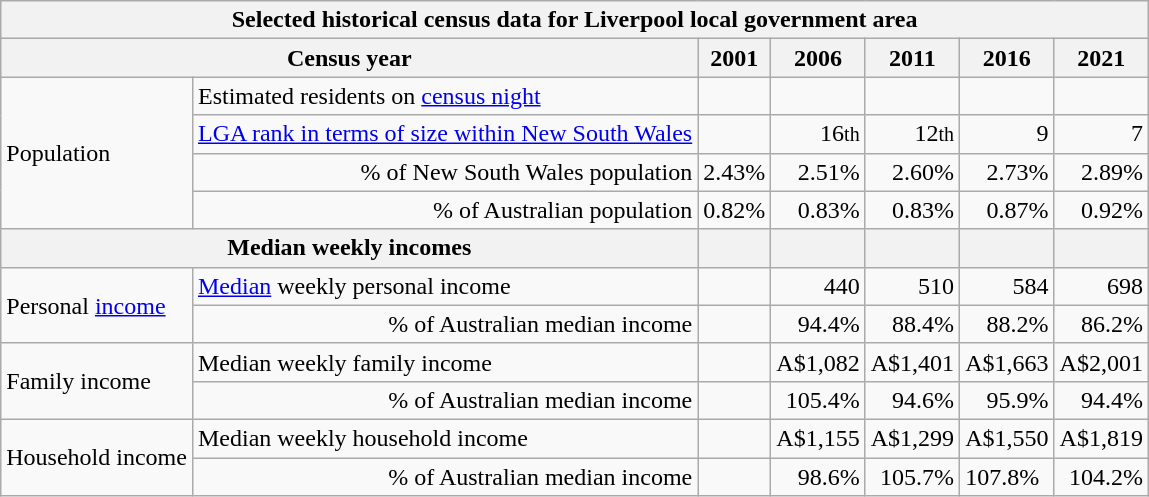<table class="wikitable">
<tr>
<th colspan=8>Selected historical census data for Liverpool local government area</th>
</tr>
<tr>
<th colspan=3>Census year</th>
<th>2001</th>
<th>2006</th>
<th>2011</th>
<th>2016</th>
<th>2021</th>
</tr>
<tr>
<td rowspan=4 colspan="2">Population</td>
<td>Estimated residents on <a href='#'>census night</a></td>
<td align="right"></td>
<td align="right"></td>
<td align="right"></td>
<td align="right"></td>
<td align="right"></td>
</tr>
<tr>
<td align="right"><a href='#'>LGA rank in terms of size within New South Wales</a></td>
<td align="right"></td>
<td align="right">16<small>th</small></td>
<td align="right"> 12<small>th</small></td>
<td align="right"> 9</td>
<td align="right"> 7</td>
</tr>
<tr>
<td align="right">% of New South Wales population</td>
<td align="right">2.43%</td>
<td align="right"> 2.51%</td>
<td align="right"> 2.60%</td>
<td align="right"> 2.73%</td>
<td align="right"> 2.89%</td>
</tr>
<tr>
<td align="right">% of Australian population</td>
<td align="right">0.82%</td>
<td align="right"> 0.83%</td>
<td align="right"> 0.83%</td>
<td align="right"> 0.87%</td>
<td align="right"> 0.92%</td>
</tr>
<tr>
<th colspan=3>Median weekly incomes</th>
<th></th>
<th></th>
<th></th>
<th></th>
<th></th>
</tr>
<tr>
<td rowspan=2 colspan=2>Personal <a href='#'>income</a></td>
<td><a href='#'>Median</a> weekly personal income</td>
<td align="right"></td>
<td align="right">440</td>
<td align="right">510</td>
<td align="right">584</td>
<td align="right">698</td>
</tr>
<tr>
<td align="right">% of Australian median income</td>
<td align="right"></td>
<td align="right">94.4%</td>
<td align="right"> 88.4%</td>
<td align="right"> 88.2%</td>
<td align="right"> 86.2%</td>
</tr>
<tr>
<td rowspan=2 colspan=2>Family income</td>
<td>Median weekly family income</td>
<td align="right"></td>
<td align="right">A$1,082</td>
<td align="right">A$1,401</td>
<td align="right">A$1,663</td>
<td align="right">A$2,001</td>
</tr>
<tr>
<td align="right">% of Australian median income</td>
<td align="right"></td>
<td align="right">105.4%</td>
<td align="right"> 94.6%</td>
<td align="right"> 95.9%</td>
<td align="right"> 94.4%</td>
</tr>
<tr>
<td rowspan=2 colspan=2>Household income</td>
<td>Median weekly household income</td>
<td align="right"></td>
<td align="right">A$1,155</td>
<td align="right">A$1,299</td>
<td align="right">A$1,550</td>
<td align="right">A$1,819</td>
</tr>
<tr>
<td align="right">% of Australian median income</td>
<td align="right"></td>
<td align="right">98.6%</td>
<td align="right"> 105.7%</td>
<td> 107.8%</td>
<td align="right"> 104.2%</td>
</tr>
</table>
